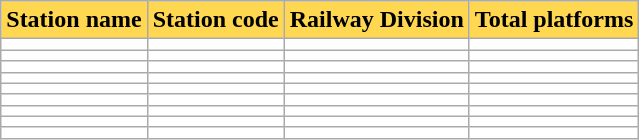<table class="wikitable sortable" style="background:#fff;">
<tr>
<th style="background:#ffd750;">Station name</th>
<th style="background:#ffd750;">Station code</th>
<th style="background:#ffd750;">Railway Division</th>
<th style="background:#ffd750;">Total platforms</th>
</tr>
<tr>
<td></td>
<td></td>
<td></td>
<td></td>
</tr>
<tr>
<td></td>
<td></td>
<td></td>
<td></td>
</tr>
<tr>
<td></td>
<td></td>
<td></td>
<td></td>
</tr>
<tr>
<td></td>
<td></td>
<td></td>
<td></td>
</tr>
<tr>
<td></td>
<td></td>
<td></td>
<td></td>
</tr>
<tr>
<td></td>
<td></td>
<td></td>
<td></td>
</tr>
<tr>
<td></td>
<td></td>
<td></td>
<td></td>
</tr>
<tr>
<td></td>
<td></td>
<td></td>
<td></td>
</tr>
<tr>
<td></td>
<td></td>
<td></td>
<td></td>
</tr>
</table>
